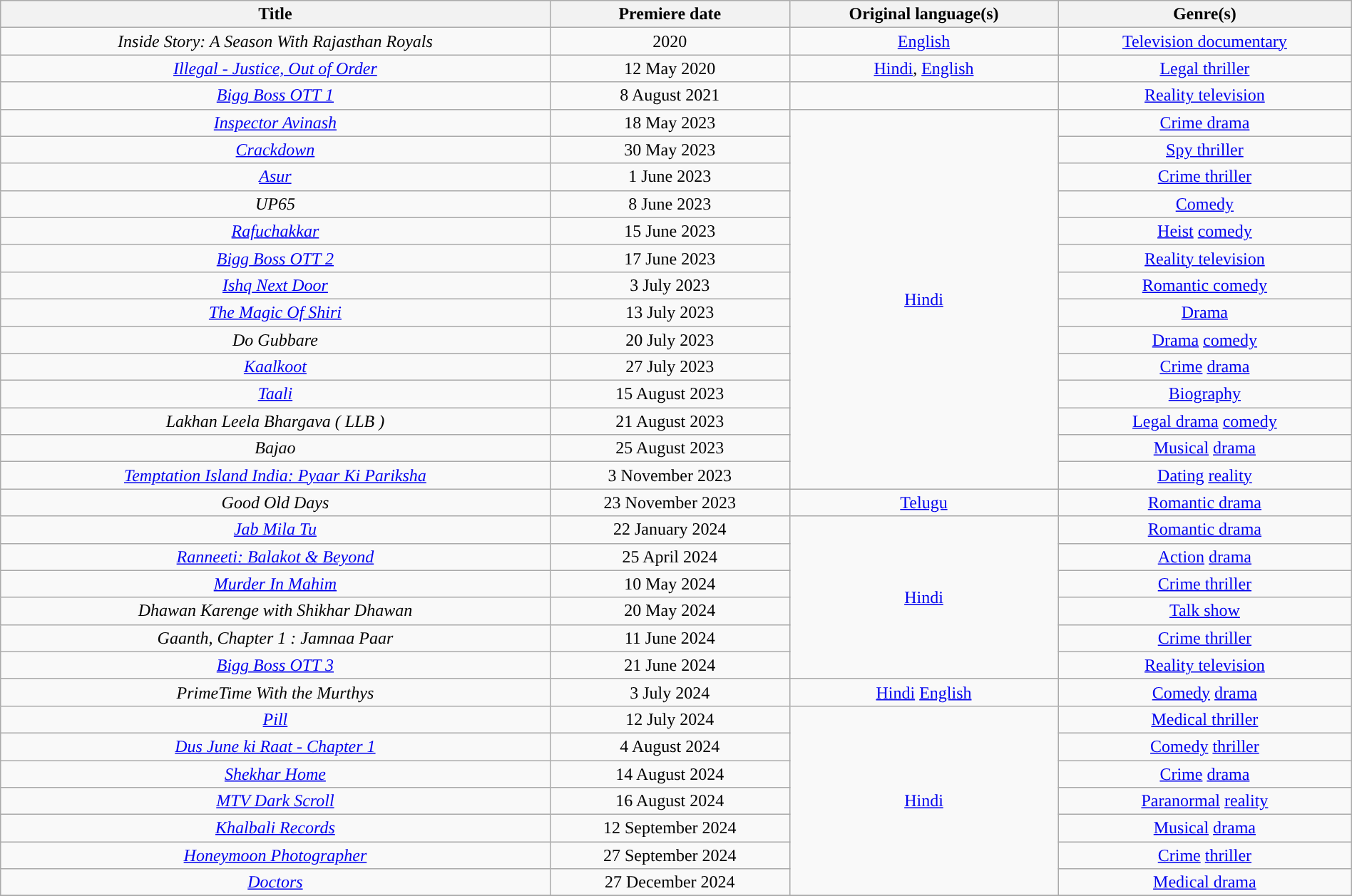<table class="wikitable" style="width: 100%; text-align: center;">
<tr>
<th>Title</th>
<th>Premiere date</th>
<th>Original language(s)</th>
<th>Genre(s)</th>
</tr>
<tr>
<td><em>Inside Story: A Season With Rajasthan Royals</em></td>
<td>2020</td>
<td><a href='#'>English</a></td>
<td><a href='#'>Television documentary</a></td>
</tr>
<tr>
<td><em><a href='#'>Illegal - Justice, Out of Order</a></em></td>
<td>12 May 2020</td>
<td><a href='#'>Hindi</a>, <a href='#'>English</a></td>
<td><a href='#'>Legal thriller</a></td>
</tr>
<tr>
<td><a href='#'><em>Bigg Boss OTT 1</em></a></td>
<td>8 August 2021</td>
<td></td>
<td><a href='#'>Reality television</a></td>
</tr>
<tr>
<td><em><a href='#'>Inspector Avinash</a></em></td>
<td>18 May 2023</td>
<td rowspan="14"><a href='#'>Hindi</a></td>
<td><a href='#'>Crime drama</a></td>
</tr>
<tr>
<td><em><a href='#'>Crackdown</a></em></td>
<td>30 May 2023</td>
<td><a href='#'>Spy thriller</a></td>
</tr>
<tr>
<td><em><a href='#'>Asur</a></em></td>
<td>1 June 2023</td>
<td><a href='#'>Crime thriller</a></td>
</tr>
<tr>
<td><em>UP65</em></td>
<td>8 June 2023</td>
<td><a href='#'>Comedy</a></td>
</tr>
<tr>
<td><em><a href='#'>Rafuchakkar</a></em></td>
<td>15 June 2023</td>
<td><a href='#'>Heist</a> <a href='#'>comedy</a></td>
</tr>
<tr>
<td><a href='#'><em>Bigg Boss OTT 2</em></a></td>
<td>17 June 2023</td>
<td><a href='#'>Reality television</a></td>
</tr>
<tr>
<td><em><a href='#'>Ishq Next Door</a></em></td>
<td>3 July 2023</td>
<td><a href='#'>Romantic comedy</a></td>
</tr>
<tr>
<td><em><a href='#'>The Magic Of Shiri</a></em></td>
<td>13 July 2023</td>
<td><a href='#'>Drama</a></td>
</tr>
<tr>
<td><em>Do Gubbare</em></td>
<td>20 July 2023</td>
<td><a href='#'>Drama</a> <a href='#'>comedy</a></td>
</tr>
<tr>
<td><em><a href='#'>Kaalkoot</a></em></td>
<td>27 July 2023</td>
<td><a href='#'>Crime</a> <a href='#'>drama</a></td>
</tr>
<tr>
<td><em><a href='#'>Taali</a></em></td>
<td>15 August 2023</td>
<td><a href='#'>Biography</a></td>
</tr>
<tr>
<td><em>Lakhan Leela Bhargava ( LLB )</em></td>
<td>21 August 2023</td>
<td><a href='#'>Legal drama</a> <a href='#'>comedy</a></td>
</tr>
<tr>
<td><em>Bajao</em></td>
<td>25 August 2023</td>
<td><a href='#'>Musical</a> <a href='#'>drama</a></td>
</tr>
<tr>
<td><em><a href='#'>Temptation Island India: Pyaar Ki Pariksha</a></em></td>
<td>3 November 2023</td>
<td><a href='#'>Dating</a> <a href='#'>reality</a></td>
</tr>
<tr>
<td><em>Good Old Days</em></td>
<td>23 November 2023</td>
<td><a href='#'>Telugu</a></td>
<td><a href='#'>Romantic drama</a></td>
</tr>
<tr>
<td><em><a href='#'>Jab Mila Tu</a></em></td>
<td>22 January 2024</td>
<td rowspan="6"><a href='#'>Hindi</a></td>
<td><a href='#'>Romantic drama</a></td>
</tr>
<tr>
<td><em><a href='#'>Ranneeti: Balakot & Beyond</a></em></td>
<td>25 April 2024</td>
<td><a href='#'>Action</a> <a href='#'>drama</a></td>
</tr>
<tr>
<td><em><a href='#'>Murder In Mahim</a></em></td>
<td>10 May 2024</td>
<td><a href='#'>Crime thriller</a></td>
</tr>
<tr>
<td><em>Dhawan Karenge with Shikhar Dhawan</em></td>
<td>20 May 2024</td>
<td><a href='#'>Talk show</a></td>
</tr>
<tr>
<td><em>Gaanth, Chapter 1 : Jamnaa Paar</em></td>
<td>11 June 2024</td>
<td><a href='#'>Crime thriller</a></td>
</tr>
<tr>
<td><a href='#'><em>Bigg Boss OTT 3</em></a></td>
<td>21 June 2024</td>
<td><a href='#'>Reality television</a></td>
</tr>
<tr>
<td><em>PrimeTime With the Murthys</em></td>
<td>3 July 2024</td>
<td><a href='#'>Hindi</a> <a href='#'>English</a></td>
<td><a href='#'>Comedy</a> <a href='#'>drama</a></td>
</tr>
<tr>
<td><em><a href='#'>Pill</a></em></td>
<td>12 July 2024</td>
<td rowspan="7"><a href='#'>Hindi</a></td>
<td><a href='#'>Medical thriller</a></td>
</tr>
<tr>
<td><em><a href='#'>Dus June ki Raat - Chapter 1</a></em></td>
<td>4 August 2024</td>
<td><a href='#'>Comedy</a> <a href='#'>thriller</a></td>
</tr>
<tr>
<td><em><a href='#'>Shekhar Home</a></em></td>
<td>14 August 2024</td>
<td><a href='#'>Crime</a> <a href='#'>drama</a></td>
</tr>
<tr>
<td><em><a href='#'>MTV Dark Scroll</a></em></td>
<td>16 August 2024</td>
<td><a href='#'>Paranormal</a> <a href='#'>reality</a></td>
</tr>
<tr>
<td><em><a href='#'>Khalbali Records</a></em></td>
<td>12 September 2024</td>
<td><a href='#'>Musical</a> <a href='#'>drama</a></td>
</tr>
<tr>
<td><em><a href='#'>Honeymoon Photographer</a></em></td>
<td>27 September 2024</td>
<td><a href='#'>Crime</a> <a href='#'>thriller</a></td>
</tr>
<tr>
<td><em><a href='#'>Doctors</a></em></td>
<td>27 December 2024</td>
<td><a href='#'>Medical drama</a></td>
</tr>
<tr>
</tr>
</table>
